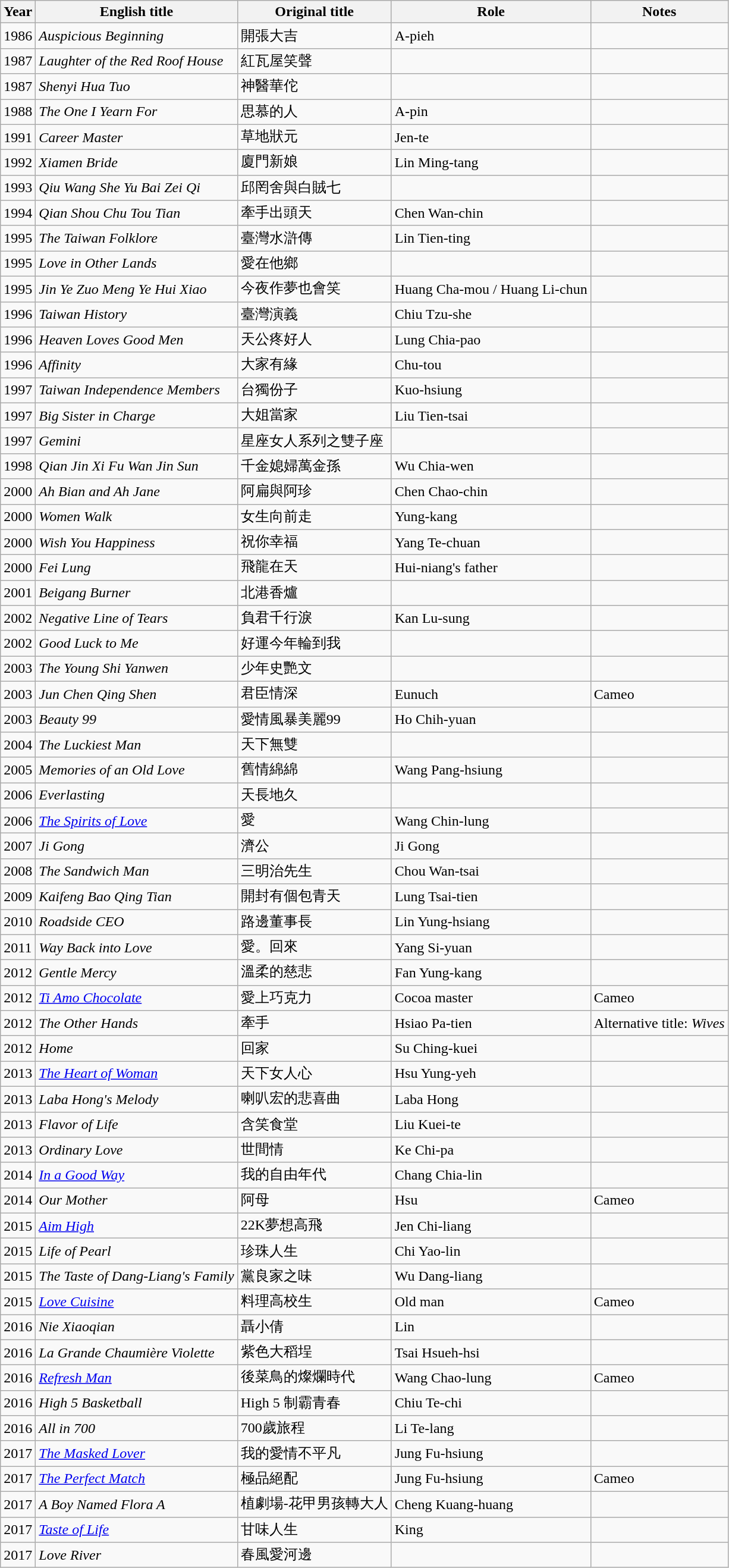<table class="wikitable sortable">
<tr>
<th>Year</th>
<th>English title</th>
<th>Original title</th>
<th>Role</th>
<th class="unsortable">Notes</th>
</tr>
<tr>
<td>1986</td>
<td><em>Auspicious Beginning</em></td>
<td>開張大吉</td>
<td>A-pieh</td>
<td></td>
</tr>
<tr>
<td>1987</td>
<td><em>Laughter of the Red Roof House</em></td>
<td>紅瓦屋笑聲</td>
<td></td>
<td></td>
</tr>
<tr>
<td>1987</td>
<td><em>Shenyi Hua Tuo</em></td>
<td>神醫華佗</td>
<td></td>
<td></td>
</tr>
<tr>
<td>1988</td>
<td><em>The One I Yearn For</em></td>
<td>思慕的人</td>
<td>A-pin</td>
<td></td>
</tr>
<tr>
<td>1991</td>
<td><em>Career Master</em></td>
<td>草地狀元</td>
<td>Jen-te</td>
<td></td>
</tr>
<tr>
<td>1992</td>
<td><em>Xiamen Bride</em></td>
<td>廈門新娘</td>
<td>Lin Ming-tang</td>
<td></td>
</tr>
<tr>
<td>1993</td>
<td><em>Qiu Wang She Yu Bai Zei Qi</em></td>
<td>邱罔舍與白賊七</td>
<td></td>
<td></td>
</tr>
<tr>
<td>1994</td>
<td><em>Qian Shou Chu Tou Tian</em></td>
<td>牽手出頭天</td>
<td>Chen Wan-chin</td>
<td></td>
</tr>
<tr>
<td>1995</td>
<td><em>The Taiwan Folklore</em></td>
<td>臺灣水滸傳</td>
<td>Lin Tien-ting</td>
<td></td>
</tr>
<tr>
<td>1995</td>
<td><em>Love in Other Lands</em></td>
<td>愛在他鄉</td>
<td></td>
<td></td>
</tr>
<tr>
<td>1995</td>
<td><em>Jin Ye Zuo Meng Ye Hui Xiao</em></td>
<td>今夜作夢也會笑</td>
<td>Huang Cha-mou / Huang Li-chun</td>
<td></td>
</tr>
<tr>
<td>1996</td>
<td><em>Taiwan History</em></td>
<td>臺灣演義</td>
<td>Chiu Tzu-she</td>
<td></td>
</tr>
<tr>
<td>1996</td>
<td><em>Heaven Loves Good Men</em></td>
<td>天公疼好人</td>
<td>Lung Chia-pao</td>
<td></td>
</tr>
<tr>
<td>1996</td>
<td><em>Affinity </em></td>
<td>大家有緣</td>
<td>Chu-tou</td>
<td></td>
</tr>
<tr>
<td>1997</td>
<td><em>Taiwan Independence Members</em></td>
<td>台獨份子</td>
<td>Kuo-hsiung</td>
<td></td>
</tr>
<tr>
<td>1997</td>
<td><em>Big Sister in Charge</em></td>
<td>大姐當家</td>
<td>Liu Tien-tsai</td>
<td></td>
</tr>
<tr>
<td>1997</td>
<td><em>Gemini</em></td>
<td>星座女人系列之雙子座</td>
<td></td>
<td></td>
</tr>
<tr>
<td>1998</td>
<td><em>Qian Jin Xi Fu Wan Jin Sun</em></td>
<td>千金媳婦萬金孫</td>
<td>Wu Chia-wen</td>
<td></td>
</tr>
<tr>
<td>2000</td>
<td><em>Ah Bian and Ah Jane</em></td>
<td>阿扁與阿珍</td>
<td>Chen Chao-chin</td>
<td></td>
</tr>
<tr>
<td>2000</td>
<td><em>Women Walk</em></td>
<td>女生向前走</td>
<td>Yung-kang</td>
<td></td>
</tr>
<tr>
<td>2000</td>
<td><em>Wish You Happiness</em></td>
<td>祝你幸福</td>
<td>Yang Te-chuan</td>
<td></td>
</tr>
<tr>
<td>2000</td>
<td><em>Fei Lung</em></td>
<td>飛龍在天</td>
<td>Hui-niang's father</td>
<td></td>
</tr>
<tr>
<td>2001</td>
<td><em>Beigang Burner</em></td>
<td>北港香爐</td>
<td></td>
<td></td>
</tr>
<tr>
<td>2002</td>
<td><em>Negative Line of Tears</em></td>
<td>負君千行淚</td>
<td>Kan Lu-sung</td>
<td></td>
</tr>
<tr>
<td>2002</td>
<td><em>Good Luck to Me</em></td>
<td>好運今年輪到我</td>
<td></td>
<td></td>
</tr>
<tr>
<td>2003</td>
<td><em>The Young Shi Yanwen</em></td>
<td>少年史艷文</td>
<td></td>
<td></td>
</tr>
<tr>
<td>2003</td>
<td><em>Jun Chen Qing Shen</em></td>
<td>君臣情深</td>
<td>Eunuch</td>
<td>Cameo</td>
</tr>
<tr>
<td>2003</td>
<td><em>Beauty 99</em></td>
<td>愛情風暴美麗99</td>
<td>Ho Chih-yuan</td>
<td></td>
</tr>
<tr>
<td>2004</td>
<td><em>The Luckiest Man</em></td>
<td>天下無雙</td>
<td></td>
<td></td>
</tr>
<tr>
<td>2005</td>
<td><em>Memories of an Old Love</em></td>
<td>舊情綿綿</td>
<td>Wang Pang-hsiung</td>
<td></td>
</tr>
<tr>
<td>2006</td>
<td><em>Everlasting</em></td>
<td>天長地久</td>
<td></td>
<td></td>
</tr>
<tr>
<td>2006</td>
<td><em><a href='#'>The Spirits of Love</a></em></td>
<td>愛</td>
<td>Wang Chin-lung</td>
<td></td>
</tr>
<tr>
<td>2007</td>
<td><em>Ji Gong</em></td>
<td>濟公</td>
<td>Ji Gong</td>
<td></td>
</tr>
<tr>
<td>2008</td>
<td><em>The Sandwich Man</em></td>
<td>三明治先生</td>
<td>Chou Wan-tsai</td>
<td></td>
</tr>
<tr>
<td>2009</td>
<td><em>Kaifeng Bao Qing Tian</em></td>
<td>開封有個包青天</td>
<td>Lung Tsai-tien</td>
<td></td>
</tr>
<tr>
<td>2010</td>
<td><em>Roadside CEO</em></td>
<td>路邊董事長</td>
<td>Lin Yung-hsiang</td>
<td></td>
</tr>
<tr>
<td>2011</td>
<td><em>Way Back into Love</em></td>
<td>愛。回來</td>
<td>Yang Si-yuan</td>
<td></td>
</tr>
<tr>
<td>2012</td>
<td><em>Gentle Mercy</em></td>
<td>溫柔的慈悲</td>
<td>Fan Yung-kang</td>
<td></td>
</tr>
<tr>
<td>2012</td>
<td><em><a href='#'>Ti Amo Chocolate</a></em></td>
<td>愛上巧克力</td>
<td>Cocoa master</td>
<td>Cameo</td>
</tr>
<tr>
<td>2012</td>
<td><em>The Other Hands</em></td>
<td>牽手</td>
<td>Hsiao Pa-tien</td>
<td>Alternative title: <em>Wives </em></td>
</tr>
<tr>
<td>2012</td>
<td><em>Home</em></td>
<td>回家</td>
<td>Su Ching-kuei</td>
<td></td>
</tr>
<tr>
<td>2013</td>
<td><em><a href='#'>The Heart of Woman</a></em></td>
<td>天下女人心</td>
<td>Hsu Yung-yeh</td>
<td></td>
</tr>
<tr>
<td>2013</td>
<td><em>Laba Hong's Melody</em></td>
<td>喇叭宏的悲喜曲</td>
<td>Laba Hong</td>
<td></td>
</tr>
<tr>
<td>2013</td>
<td><em>Flavor of Life</em></td>
<td>含笑食堂</td>
<td>Liu Kuei-te</td>
<td></td>
</tr>
<tr>
<td>2013</td>
<td><em>Ordinary Love</em></td>
<td>世間情</td>
<td>Ke Chi-pa</td>
<td></td>
</tr>
<tr>
<td>2014</td>
<td><em><a href='#'>In a Good Way</a></em></td>
<td>我的自由年代</td>
<td>Chang Chia-lin</td>
<td></td>
</tr>
<tr>
<td>2014</td>
<td><em>Our Mother</em></td>
<td>阿母</td>
<td>Hsu</td>
<td>Cameo</td>
</tr>
<tr>
<td>2015</td>
<td><em><a href='#'>Aim High</a></em></td>
<td>22K夢想高飛</td>
<td>Jen Chi-liang</td>
<td></td>
</tr>
<tr>
<td>2015</td>
<td><em>Life of Pearl</em></td>
<td>珍珠人生</td>
<td>Chi Yao-lin</td>
<td></td>
</tr>
<tr>
<td>2015</td>
<td><em>The Taste of Dang-Liang's Family</em></td>
<td>黨良家之味</td>
<td>Wu Dang-liang</td>
<td></td>
</tr>
<tr>
<td>2015</td>
<td><em><a href='#'>Love Cuisine</a></em></td>
<td>料理高校生</td>
<td>Old man</td>
<td>Cameo</td>
</tr>
<tr>
<td>2016</td>
<td><em>Nie Xiaoqian</em></td>
<td>聶小倩</td>
<td>Lin</td>
<td></td>
</tr>
<tr>
<td>2016</td>
<td><em>La Grande Chaumière Violette</em></td>
<td>紫色大稻埕</td>
<td>Tsai Hsueh-hsi</td>
<td></td>
</tr>
<tr>
<td>2016</td>
<td><em><a href='#'>Refresh Man</a></em></td>
<td>後菜鳥的燦爛時代</td>
<td>Wang Chao-lung</td>
<td>Cameo</td>
</tr>
<tr>
<td>2016</td>
<td><em>High 5 Basketball</em></td>
<td>High 5 制霸青春</td>
<td>Chiu Te-chi</td>
<td></td>
</tr>
<tr>
<td>2016</td>
<td><em>All in 700</em></td>
<td>700歲旅程</td>
<td>Li Te-lang</td>
<td></td>
</tr>
<tr>
<td>2017</td>
<td><em><a href='#'>The Masked Lover</a></em></td>
<td>我的愛情不平凡</td>
<td>Jung Fu-hsiung</td>
<td></td>
</tr>
<tr>
<td>2017</td>
<td><em><a href='#'>The Perfect Match</a></em></td>
<td>極品絕配</td>
<td>Jung Fu-hsiung</td>
<td>Cameo</td>
</tr>
<tr>
<td>2017</td>
<td><em>A Boy Named Flora A</em></td>
<td>植劇場-花甲男孩轉大人</td>
<td>Cheng Kuang-huang</td>
<td></td>
</tr>
<tr>
<td>2017</td>
<td><em><a href='#'>Taste of Life</a></em></td>
<td>甘味人生</td>
<td>King</td>
<td></td>
</tr>
<tr>
<td>2017</td>
<td><em>Love River</em></td>
<td>春風愛河邊</td>
<td></td>
<td></td>
</tr>
</table>
